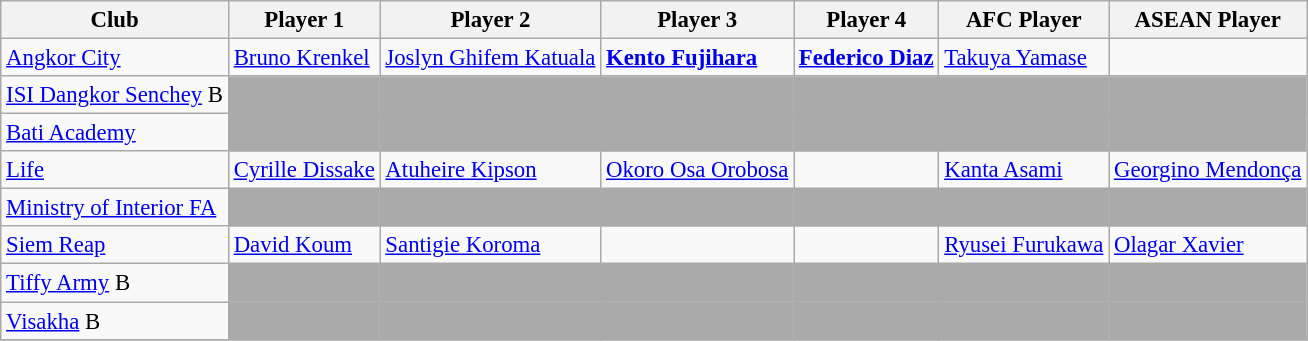<table class="wikitable" style="font-size:95%;">
<tr>
<th>Club</th>
<th>Player 1</th>
<th>Player 2</th>
<th>Player 3</th>
<th>Player 4</th>
<th>AFC Player</th>
<th>ASEAN Player</th>
</tr>
<tr>
<td><a href='#'>Angkor City</a></td>
<td> <a href='#'>Bruno Krenkel</a></td>
<td> <a href='#'>Joslyn Ghifem Katuala</a></td>
<td> <strong><a href='#'>Kento Fujihara</a></strong></td>
<td> <strong><a href='#'>Federico Diaz</a></strong></td>
<td> <a href='#'>Takuya Yamase</a></td>
<td></td>
</tr>
<tr>
<td><a href='#'>ISI Dangkor Senchey</a> B</td>
<td bgcolor=#aaa></td>
<td bgcolor=#aaa></td>
<td bgcolor=#aaa></td>
<td bgcolor=#aaa></td>
<td bgcolor=#aaa></td>
<td bgcolor=#aaa></td>
</tr>
<tr>
<td><a href='#'>Bati Academy</a></td>
<td bgcolor=#aaa></td>
<td bgcolor=#aaa></td>
<td bgcolor=#aaa></td>
<td bgcolor=#aaa></td>
<td bgcolor=#aaa></td>
<td bgcolor=#aaa></td>
</tr>
<tr>
<td><a href='#'>Life</a></td>
<td> <a href='#'>Cyrille Dissake</a></td>
<td> <a href='#'>Atuheire Kipson</a></td>
<td> <a href='#'>Okoro Osa Orobosa</a></td>
<td></td>
<td> <a href='#'>Kanta Asami</a></td>
<td> <a href='#'>Georgino Mendonça</a></td>
</tr>
<tr>
<td><a href='#'>Ministry of Interior FA</a></td>
<td bgcolor=#aaa></td>
<td bgcolor=#aaa></td>
<td bgcolor=#aaa></td>
<td bgcolor=#aaa></td>
<td bgcolor=#aaa></td>
<td bgcolor=#aaa></td>
</tr>
<tr>
<td><a href='#'>Siem Reap</a></td>
<td> <a href='#'>David Koum</a></td>
<td> <a href='#'>Santigie Koroma</a></td>
<td></td>
<td></td>
<td> <a href='#'>Ryusei Furukawa</a></td>
<td> <a href='#'>Olagar Xavier</a></td>
</tr>
<tr>
<td><a href='#'>Tiffy Army</a> B</td>
<td bgcolor=#aaa></td>
<td bgcolor=#aaa></td>
<td bgcolor=#aaa></td>
<td bgcolor=#aaa></td>
<td bgcolor=#aaa></td>
<td bgcolor=#aaa></td>
</tr>
<tr>
<td><a href='#'>Visakha</a> B</td>
<td bgcolor=#aaa></td>
<td bgcolor=#aaa></td>
<td bgcolor=#aaa></td>
<td bgcolor=#aaa></td>
<td bgcolor=#aaa></td>
<td bgcolor=#aaa></td>
</tr>
<tr>
</tr>
</table>
